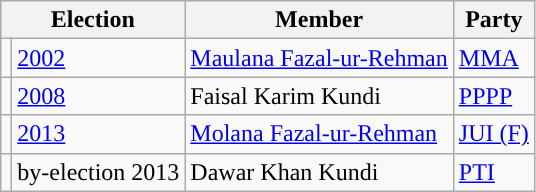<table class="wikitable">
<tr>
<th colspan="2">Election</th>
<th>Member</th>
<th>Party</th>
</tr>
<tr>
<td style="background-color: "></td>
<td><a href='#'>2002</a></td>
<td><a href='#'>Maulana Fazal-ur-Rehman</a></td>
<td><a href='#'>MMA</a></td>
</tr>
<tr>
<td style="background-color: "></td>
<td><a href='#'>2008</a></td>
<td>Faisal Karim Kundi</td>
<td><a href='#'>PPPP</a></td>
</tr>
<tr>
<td style="background-color: "></td>
<td><a href='#'>2013</a></td>
<td><a href='#'>Molana Fazal-ur-Rehman</a></td>
<td><a href='#'>JUI (F)</a></td>
</tr>
<tr>
<td style="background-color: "></td>
<td>by-election 2013</td>
<td>Dawar Khan Kundi</td>
<td><a href='#'>PTI</a></td>
</tr>
</table>
